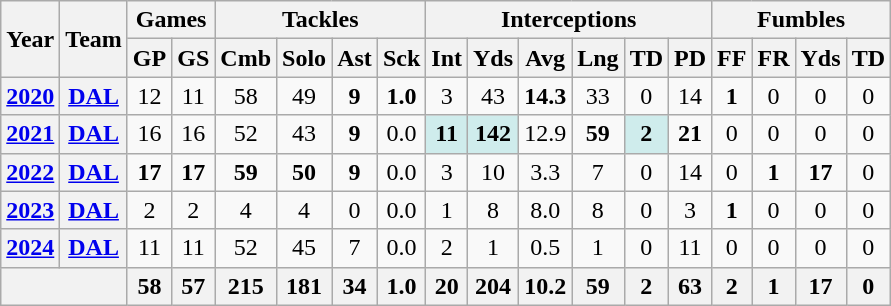<table class="wikitable" style="text-align: center;">
<tr>
<th rowspan="2">Year</th>
<th rowspan="2">Team</th>
<th colspan="2">Games</th>
<th colspan="4">Tackles</th>
<th colspan="6">Interceptions</th>
<th colspan="4">Fumbles</th>
</tr>
<tr>
<th>GP</th>
<th>GS</th>
<th>Cmb</th>
<th>Solo</th>
<th>Ast</th>
<th>Sck</th>
<th>Int</th>
<th>Yds</th>
<th>Avg</th>
<th>Lng</th>
<th>TD</th>
<th>PD</th>
<th>FF</th>
<th>FR</th>
<th>Yds</th>
<th>TD</th>
</tr>
<tr>
<th><a href='#'>2020</a></th>
<th><a href='#'>DAL</a></th>
<td>12</td>
<td>11</td>
<td>58</td>
<td>49</td>
<td><strong>9</strong></td>
<td><strong>1.0</strong></td>
<td>3</td>
<td>43</td>
<td><strong>14.3</strong></td>
<td>33</td>
<td>0</td>
<td>14</td>
<td><strong>1</strong></td>
<td>0</td>
<td>0</td>
<td>0</td>
</tr>
<tr>
<th><a href='#'>2021</a></th>
<th><a href='#'>DAL</a></th>
<td>16</td>
<td>16</td>
<td>52</td>
<td>43</td>
<td><strong>9</strong></td>
<td>0.0</td>
<td style="background:#cfecec;"><strong>11</strong></td>
<td style="background:#cfecec;"><strong>142</strong></td>
<td>12.9</td>
<td><strong>59</strong></td>
<td style="background:#cfecec;"><strong>2</strong></td>
<td><strong>21</strong></td>
<td>0</td>
<td>0</td>
<td>0</td>
<td>0</td>
</tr>
<tr>
<th><a href='#'>2022</a></th>
<th><a href='#'>DAL</a></th>
<td><strong>17</strong></td>
<td><strong>17</strong></td>
<td><strong>59</strong></td>
<td><strong>50</strong></td>
<td><strong>9</strong></td>
<td>0.0</td>
<td>3</td>
<td>10</td>
<td>3.3</td>
<td>7</td>
<td>0</td>
<td>14</td>
<td>0</td>
<td><strong>1</strong></td>
<td><strong>17</strong></td>
<td>0</td>
</tr>
<tr>
<th><a href='#'>2023</a></th>
<th><a href='#'>DAL</a></th>
<td>2</td>
<td>2</td>
<td>4</td>
<td>4</td>
<td>0</td>
<td>0.0</td>
<td>1</td>
<td>8</td>
<td>8.0</td>
<td>8</td>
<td>0</td>
<td>3</td>
<td><strong>1</strong></td>
<td>0</td>
<td>0</td>
<td>0</td>
</tr>
<tr>
<th><a href='#'>2024</a></th>
<th><a href='#'>DAL</a></th>
<td>11</td>
<td>11</td>
<td>52</td>
<td>45</td>
<td>7</td>
<td>0.0</td>
<td>2</td>
<td>1</td>
<td>0.5</td>
<td>1</td>
<td>0</td>
<td>11</td>
<td>0</td>
<td>0</td>
<td>0</td>
<td>0</td>
</tr>
<tr>
<th colspan="2"></th>
<th>58</th>
<th>57</th>
<th>215</th>
<th>181</th>
<th>34</th>
<th>1.0</th>
<th>20</th>
<th>204</th>
<th>10.2</th>
<th>59</th>
<th>2</th>
<th>63</th>
<th>2</th>
<th>1</th>
<th>17</th>
<th>0</th>
</tr>
</table>
